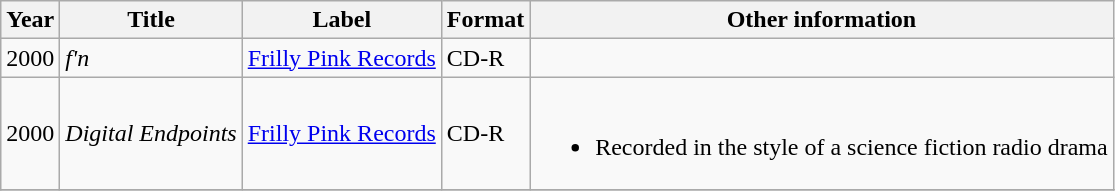<table class="wikitable">
<tr>
<th>Year</th>
<th>Title</th>
<th>Label</th>
<th>Format</th>
<th>Other information</th>
</tr>
<tr>
<td>2000</td>
<td><em>f'n</em></td>
<td><a href='#'>Frilly Pink Records</a></td>
<td>CD-R</td>
<td></td>
</tr>
<tr>
<td>2000</td>
<td><em>Digital Endpoints</em></td>
<td><a href='#'>Frilly Pink Records</a></td>
<td>CD-R</td>
<td><br><ul><li>Recorded in the style of a science fiction radio drama</li></ul></td>
</tr>
<tr>
</tr>
</table>
